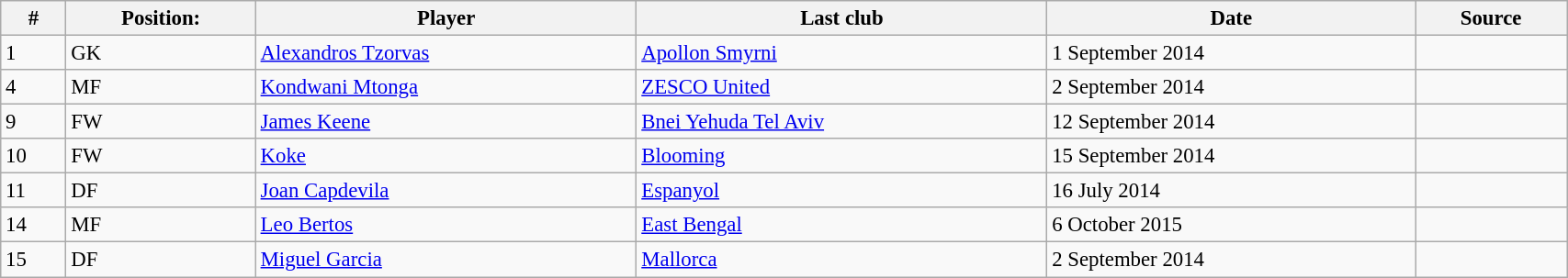<table class="wikitable sortable" style="width:90%; text-align:center; font-size:95%; text-align:left;">
<tr>
<th><strong>#</strong></th>
<th><strong>Position:</strong></th>
<th><strong>Player</strong></th>
<th><strong>Last club</strong></th>
<th><strong>Date</strong></th>
<th><strong>Source</strong></th>
</tr>
<tr>
<td>1</td>
<td>GK</td>
<td> <a href='#'>Alexandros Tzorvas</a></td>
<td> <a href='#'>Apollon Smyrni</a></td>
<td>1 September 2014</td>
<td></td>
</tr>
<tr>
<td>4</td>
<td>MF</td>
<td> <a href='#'>Kondwani Mtonga</a></td>
<td> <a href='#'>ZESCO United</a></td>
<td>2 September 2014</td>
<td></td>
</tr>
<tr>
<td>9</td>
<td>FW</td>
<td> <a href='#'>James Keene</a></td>
<td> <a href='#'>Bnei Yehuda Tel Aviv</a></td>
<td>12 September 2014</td>
<td></td>
</tr>
<tr>
<td>10</td>
<td>FW</td>
<td> <a href='#'>Koke</a></td>
<td> <a href='#'>Blooming</a></td>
<td>15 September 2014</td>
<td></td>
</tr>
<tr>
<td>11</td>
<td>DF</td>
<td> <a href='#'>Joan Capdevila</a></td>
<td> <a href='#'>Espanyol</a></td>
<td>16 July 2014</td>
<td></td>
</tr>
<tr>
<td>14</td>
<td>MF</td>
<td> <a href='#'>Leo Bertos</a></td>
<td> <a href='#'>East Bengal</a></td>
<td>6 October 2015</td>
<td></td>
</tr>
<tr>
<td>15</td>
<td>DF</td>
<td> <a href='#'>Miguel Garcia</a></td>
<td> <a href='#'>Mallorca</a></td>
<td>2 September 2014</td>
<td></td>
</tr>
</table>
